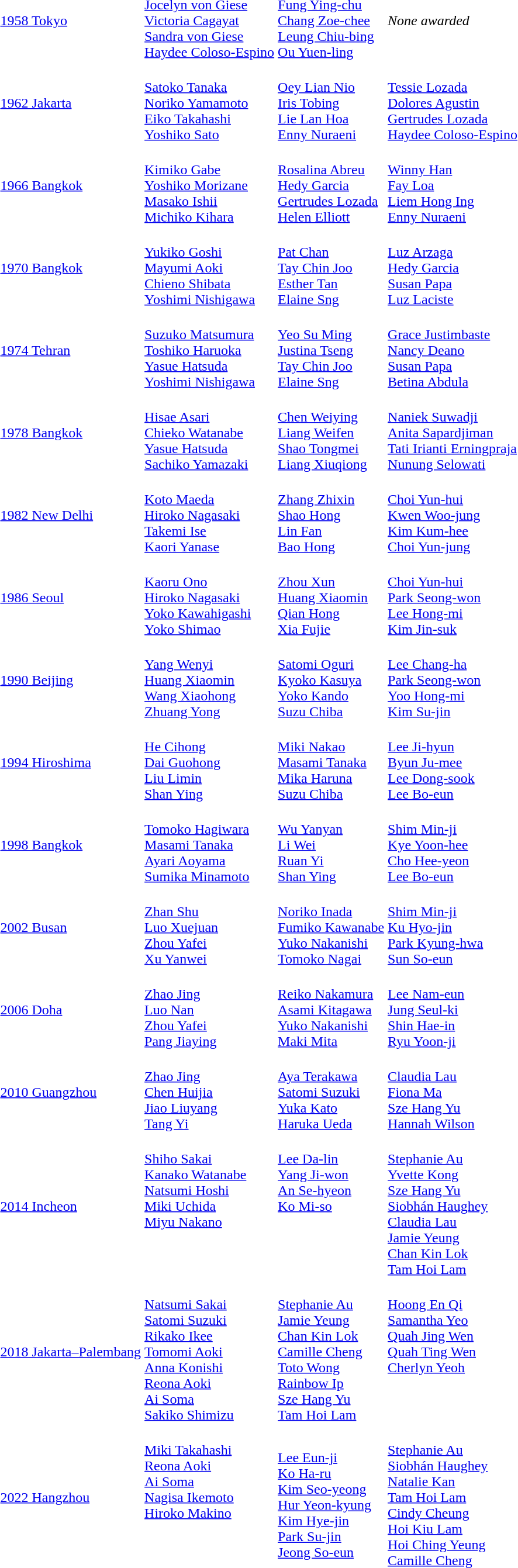<table>
<tr>
<td><a href='#'>1958 Tokyo</a></td>
<td><br><a href='#'>Jocelyn von Giese</a><br><a href='#'>Victoria Cagayat</a><br><a href='#'>Sandra von Giese</a><br><a href='#'>Haydee Coloso-Espino</a></td>
<td><br><a href='#'>Fung Ying-chu</a><br><a href='#'>Chang Zoe-chee</a><br><a href='#'>Leung Chiu-bing</a><br><a href='#'>Ou Yuen-ling</a></td>
<td><em>None awarded</em></td>
</tr>
<tr>
<td><a href='#'>1962 Jakarta</a></td>
<td><br><a href='#'>Satoko Tanaka</a><br><a href='#'>Noriko Yamamoto</a><br><a href='#'>Eiko Takahashi</a><br><a href='#'>Yoshiko Sato</a></td>
<td><br><a href='#'>Oey Lian Nio</a><br><a href='#'>Iris Tobing</a><br><a href='#'>Lie Lan Hoa</a><br><a href='#'>Enny Nuraeni</a></td>
<td><br><a href='#'>Tessie Lozada</a><br><a href='#'>Dolores Agustin</a><br><a href='#'>Gertrudes Lozada</a><br><a href='#'>Haydee Coloso-Espino</a></td>
</tr>
<tr>
<td><a href='#'>1966 Bangkok</a></td>
<td><br><a href='#'>Kimiko Gabe</a><br><a href='#'>Yoshiko Morizane</a><br><a href='#'>Masako Ishii</a><br><a href='#'>Michiko Kihara</a></td>
<td><br><a href='#'>Rosalina Abreu</a><br><a href='#'>Hedy Garcia</a><br><a href='#'>Gertrudes Lozada</a><br><a href='#'>Helen Elliott</a></td>
<td><br><a href='#'>Winny Han</a><br><a href='#'>Fay Loa</a><br><a href='#'>Liem Hong Ing</a><br><a href='#'>Enny Nuraeni</a></td>
</tr>
<tr>
<td><a href='#'>1970 Bangkok</a></td>
<td><br><a href='#'>Yukiko Goshi</a><br><a href='#'>Mayumi Aoki</a><br><a href='#'>Chieno Shibata</a><br><a href='#'>Yoshimi Nishigawa</a></td>
<td><br><a href='#'>Pat Chan</a><br><a href='#'>Tay Chin Joo</a><br><a href='#'>Esther Tan</a><br><a href='#'>Elaine Sng</a></td>
<td><br><a href='#'>Luz Arzaga</a><br><a href='#'>Hedy Garcia</a><br><a href='#'>Susan Papa</a><br><a href='#'>Luz Laciste</a></td>
</tr>
<tr>
<td><a href='#'>1974 Tehran</a></td>
<td><br><a href='#'>Suzuko Matsumura</a><br><a href='#'>Toshiko Haruoka</a><br><a href='#'>Yasue Hatsuda</a><br><a href='#'>Yoshimi Nishigawa</a></td>
<td><br><a href='#'>Yeo Su Ming</a><br><a href='#'>Justina Tseng</a><br><a href='#'>Tay Chin Joo</a><br><a href='#'>Elaine Sng</a></td>
<td><br><a href='#'>Grace Justimbaste</a><br><a href='#'>Nancy Deano</a><br><a href='#'>Susan Papa</a><br><a href='#'>Betina Abdula</a></td>
</tr>
<tr>
<td><a href='#'>1978 Bangkok</a></td>
<td><br><a href='#'>Hisae Asari</a><br><a href='#'>Chieko Watanabe</a><br><a href='#'>Yasue Hatsuda</a><br><a href='#'>Sachiko Yamazaki</a></td>
<td><br><a href='#'>Chen Weiying</a><br><a href='#'>Liang Weifen</a><br><a href='#'>Shao Tongmei</a><br><a href='#'>Liang Xiuqiong</a></td>
<td><br><a href='#'>Naniek Suwadji</a><br><a href='#'>Anita Sapardjiman</a><br><a href='#'>Tati Irianti Erningpraja</a><br><a href='#'>Nunung Selowati</a></td>
</tr>
<tr>
<td><a href='#'>1982 New Delhi</a></td>
<td><br><a href='#'>Koto Maeda</a><br><a href='#'>Hiroko Nagasaki</a><br><a href='#'>Takemi Ise</a><br><a href='#'>Kaori Yanase</a></td>
<td><br><a href='#'>Zhang Zhixin</a><br><a href='#'>Shao Hong</a><br><a href='#'>Lin Fan</a><br><a href='#'>Bao Hong</a></td>
<td><br><a href='#'>Choi Yun-hui</a><br><a href='#'>Kwen Woo-jung</a><br><a href='#'>Kim Kum-hee</a><br><a href='#'>Choi Yun-jung</a></td>
</tr>
<tr>
<td><a href='#'>1986 Seoul</a></td>
<td><br><a href='#'>Kaoru Ono</a><br><a href='#'>Hiroko Nagasaki</a><br><a href='#'>Yoko Kawahigashi</a><br><a href='#'>Yoko Shimao</a></td>
<td><br><a href='#'>Zhou Xun</a><br><a href='#'>Huang Xiaomin</a><br><a href='#'>Qian Hong</a><br><a href='#'>Xia Fujie</a></td>
<td><br><a href='#'>Choi Yun-hui</a><br><a href='#'>Park Seong-won</a><br><a href='#'>Lee Hong-mi</a><br><a href='#'>Kim Jin-suk</a></td>
</tr>
<tr>
<td><a href='#'>1990 Beijing</a></td>
<td><br><a href='#'>Yang Wenyi</a><br><a href='#'>Huang Xiaomin</a><br><a href='#'>Wang Xiaohong</a><br><a href='#'>Zhuang Yong</a></td>
<td><br><a href='#'>Satomi Oguri</a><br><a href='#'>Kyoko Kasuya</a><br><a href='#'>Yoko Kando</a><br><a href='#'>Suzu Chiba</a></td>
<td><br><a href='#'>Lee Chang-ha</a><br><a href='#'>Park Seong-won</a><br><a href='#'>Yoo Hong-mi</a><br><a href='#'>Kim Su-jin</a></td>
</tr>
<tr>
<td><a href='#'>1994 Hiroshima</a></td>
<td><br><a href='#'>He Cihong</a><br><a href='#'>Dai Guohong</a><br><a href='#'>Liu Limin</a><br><a href='#'>Shan Ying</a></td>
<td><br><a href='#'>Miki Nakao</a><br><a href='#'>Masami Tanaka</a><br><a href='#'>Mika Haruna</a><br><a href='#'>Suzu Chiba</a></td>
<td><br><a href='#'>Lee Ji-hyun</a><br><a href='#'>Byun Ju-mee</a><br><a href='#'>Lee Dong-sook</a><br><a href='#'>Lee Bo-eun</a></td>
</tr>
<tr>
<td><a href='#'>1998 Bangkok</a></td>
<td><br><a href='#'>Tomoko Hagiwara</a><br><a href='#'>Masami Tanaka</a><br><a href='#'>Ayari Aoyama</a><br><a href='#'>Sumika Minamoto</a></td>
<td><br><a href='#'>Wu Yanyan</a><br><a href='#'>Li Wei</a><br><a href='#'>Ruan Yi</a><br><a href='#'>Shan Ying</a></td>
<td><br><a href='#'>Shim Min-ji</a><br><a href='#'>Kye Yoon-hee</a><br><a href='#'>Cho Hee-yeon</a><br><a href='#'>Lee Bo-eun</a></td>
</tr>
<tr>
<td><a href='#'>2002 Busan</a></td>
<td><br><a href='#'>Zhan Shu</a><br><a href='#'>Luo Xuejuan</a><br><a href='#'>Zhou Yafei</a><br><a href='#'>Xu Yanwei</a></td>
<td><br><a href='#'>Noriko Inada</a><br><a href='#'>Fumiko Kawanabe</a><br><a href='#'>Yuko Nakanishi</a><br><a href='#'>Tomoko Nagai</a></td>
<td><br><a href='#'>Shim Min-ji</a><br><a href='#'>Ku Hyo-jin</a><br><a href='#'>Park Kyung-hwa</a><br><a href='#'>Sun So-eun</a></td>
</tr>
<tr>
<td><a href='#'>2006 Doha</a></td>
<td><br><a href='#'>Zhao Jing</a><br><a href='#'>Luo Nan</a><br><a href='#'>Zhou Yafei</a><br><a href='#'>Pang Jiaying</a></td>
<td><br><a href='#'>Reiko Nakamura</a><br><a href='#'>Asami Kitagawa</a><br><a href='#'>Yuko Nakanishi</a><br><a href='#'>Maki Mita</a></td>
<td><br><a href='#'>Lee Nam-eun</a><br><a href='#'>Jung Seul-ki</a><br><a href='#'>Shin Hae-in</a><br><a href='#'>Ryu Yoon-ji</a></td>
</tr>
<tr>
<td><a href='#'>2010 Guangzhou</a></td>
<td><br><a href='#'>Zhao Jing</a><br><a href='#'>Chen Huijia</a><br><a href='#'>Jiao Liuyang</a><br><a href='#'>Tang Yi</a></td>
<td><br><a href='#'>Aya Terakawa</a><br><a href='#'>Satomi Suzuki</a><br><a href='#'>Yuka Kato</a><br><a href='#'>Haruka Ueda</a></td>
<td><br><a href='#'>Claudia Lau</a><br><a href='#'>Fiona Ma</a><br><a href='#'>Sze Hang Yu</a><br><a href='#'>Hannah Wilson</a></td>
</tr>
<tr>
<td><a href='#'>2014 Incheon</a></td>
<td valign=top><br><a href='#'>Shiho Sakai</a><br><a href='#'>Kanako Watanabe</a><br><a href='#'>Natsumi Hoshi</a><br><a href='#'>Miki Uchida</a><br><a href='#'>Miyu Nakano</a></td>
<td valign=top><br><a href='#'>Lee Da-lin</a><br><a href='#'>Yang Ji-won</a><br><a href='#'>An Se-hyeon</a><br><a href='#'>Ko Mi-so</a></td>
<td><br><a href='#'>Stephanie Au</a><br><a href='#'>Yvette Kong</a><br><a href='#'>Sze Hang Yu</a><br><a href='#'>Siobhán Haughey</a><br><a href='#'>Claudia Lau</a><br><a href='#'>Jamie Yeung</a><br><a href='#'>Chan Kin Lok</a><br><a href='#'>Tam Hoi Lam</a></td>
</tr>
<tr>
<td><a href='#'>2018 Jakarta–Palembang</a></td>
<td><br><a href='#'>Natsumi Sakai</a><br><a href='#'>Satomi Suzuki</a><br><a href='#'>Rikako Ikee</a><br><a href='#'>Tomomi Aoki</a><br><a href='#'>Anna Konishi</a><br><a href='#'>Reona Aoki</a><br><a href='#'>Ai Soma</a><br><a href='#'>Sakiko Shimizu</a></td>
<td><br><a href='#'>Stephanie Au</a><br><a href='#'>Jamie Yeung</a><br><a href='#'>Chan Kin Lok</a><br><a href='#'>Camille Cheng</a><br><a href='#'>Toto Wong</a><br><a href='#'>Rainbow Ip</a><br><a href='#'>Sze Hang Yu</a><br><a href='#'>Tam Hoi Lam</a></td>
<td valign=top><br><a href='#'>Hoong En Qi</a><br><a href='#'>Samantha Yeo</a><br><a href='#'>Quah Jing Wen</a><br><a href='#'>Quah Ting Wen</a><br><a href='#'>Cherlyn Yeoh</a></td>
</tr>
<tr>
<td><a href='#'>2022 Hangzhou</a></td>
<td valign=top><br><a href='#'>Miki Takahashi</a><br><a href='#'>Reona Aoki</a><br><a href='#'>Ai Soma</a><br><a href='#'>Nagisa Ikemoto</a><br><a href='#'>Hiroko Makino</a></td>
<td><br><a href='#'>Lee Eun-ji</a><br><a href='#'>Ko Ha-ru</a><br><a href='#'>Kim Seo-yeong</a><br><a href='#'>Hur Yeon-kyung</a><br><a href='#'>Kim Hye-jin</a><br><a href='#'>Park Su-jin</a><br><a href='#'>Jeong So-eun</a></td>
<td valign=top><br><a href='#'>Stephanie Au</a><br><a href='#'>Siobhán Haughey</a><br><a href='#'>Natalie Kan</a><br><a href='#'>Tam Hoi Lam</a><br><a href='#'>Cindy Cheung</a><br><a href='#'>Hoi Kiu Lam</a><br><a href='#'>Hoi Ching Yeung</a><br><a href='#'>Camille Cheng</a></td>
</tr>
</table>
